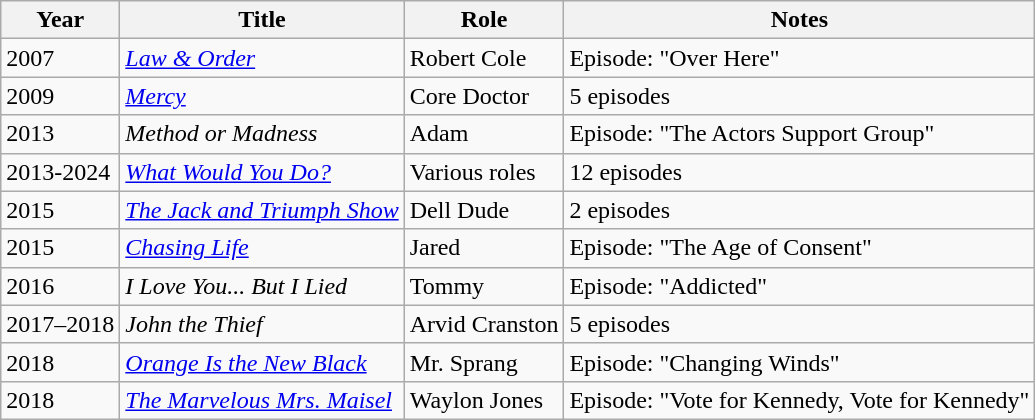<table class="wikitable sortable">
<tr>
<th>Year</th>
<th>Title</th>
<th>Role</th>
<th>Notes</th>
</tr>
<tr>
<td>2007</td>
<td><em><a href='#'>Law & Order</a></em></td>
<td>Robert Cole</td>
<td>Episode: "Over Here"</td>
</tr>
<tr>
<td>2009</td>
<td><a href='#'><em>Mercy</em></a></td>
<td>Core Doctor</td>
<td>5 episodes</td>
</tr>
<tr>
<td>2013</td>
<td><em>Method or Madness</em></td>
<td>Adam</td>
<td>Episode: "The Actors Support Group"</td>
</tr>
<tr>
<td>2013-2024</td>
<td><a href='#'><em>What Would You Do?</em></a></td>
<td>Various roles</td>
<td>12 episodes</td>
</tr>
<tr>
<td>2015</td>
<td><em><a href='#'>The Jack and Triumph Show</a></em></td>
<td>Dell Dude</td>
<td>2 episodes</td>
</tr>
<tr>
<td>2015</td>
<td><em><a href='#'>Chasing Life</a></em></td>
<td>Jared</td>
<td>Episode: "The Age of Consent"</td>
</tr>
<tr>
<td>2016</td>
<td><em>I Love You... But I Lied</em></td>
<td>Tommy</td>
<td>Episode: "Addicted"</td>
</tr>
<tr>
<td>2017–2018</td>
<td><em>John the Thief</em></td>
<td>Arvid Cranston</td>
<td>5 episodes</td>
</tr>
<tr>
<td>2018</td>
<td><em><a href='#'>Orange Is the New Black</a></em></td>
<td>Mr. Sprang</td>
<td>Episode: "Changing Winds"</td>
</tr>
<tr>
<td>2018</td>
<td><em><a href='#'>The Marvelous Mrs. Maisel</a></em></td>
<td>Waylon Jones</td>
<td>Episode: "Vote for Kennedy, Vote for Kennedy"</td>
</tr>
</table>
